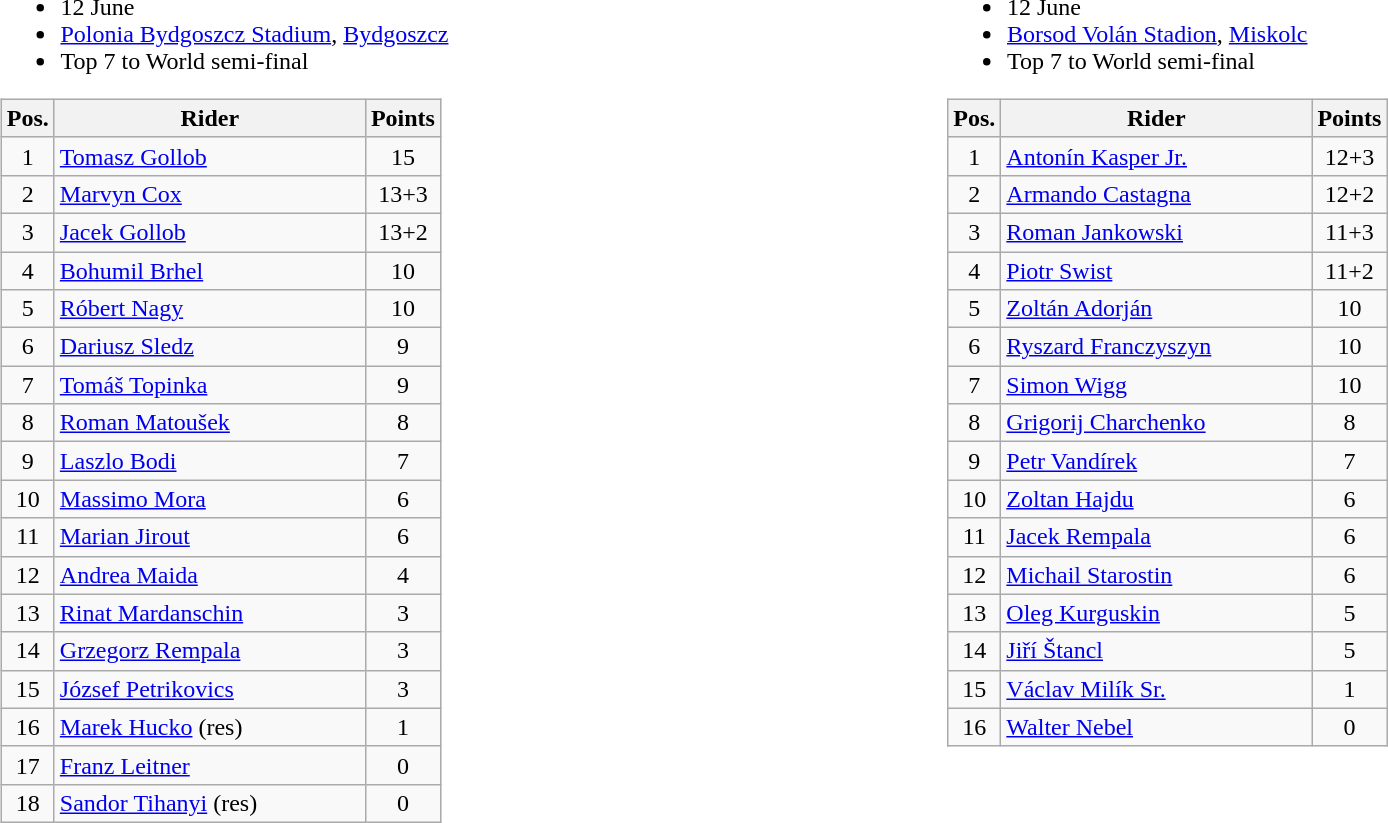<table width=100%>
<tr>
<td width=50% valign=top><br><ul><li>12 June</li><li> <a href='#'>Polonia Bydgoszcz Stadium</a>, <a href='#'>Bydgoszcz</a></li><li>Top 7 to World semi-final</li></ul><table class="wikitable" style="text-align:center;">
<tr>
<th width=25px>Pos.</th>
<th width=200px>Rider</th>
<th width=40px>Points</th>
</tr>
<tr>
<td>1</td>
<td align=left> <a href='#'>Tomasz Gollob</a></td>
<td>15</td>
</tr>
<tr>
<td>2</td>
<td align=left> <a href='#'>Marvyn Cox</a></td>
<td>13+3</td>
</tr>
<tr>
<td>3</td>
<td align=left> <a href='#'>Jacek Gollob</a></td>
<td>13+2</td>
</tr>
<tr>
<td>4</td>
<td align=left> <a href='#'>Bohumil Brhel</a></td>
<td>10</td>
</tr>
<tr>
<td>5</td>
<td align=left> <a href='#'>Róbert Nagy</a></td>
<td>10</td>
</tr>
<tr>
<td>6</td>
<td align=left> <a href='#'>Dariusz Sledz</a></td>
<td>9</td>
</tr>
<tr>
<td>7</td>
<td align=left> <a href='#'>Tomáš Topinka</a></td>
<td>9</td>
</tr>
<tr>
<td>8</td>
<td align=left> <a href='#'>Roman Matoušek</a></td>
<td>8</td>
</tr>
<tr>
<td>9</td>
<td align=left> <a href='#'>Laszlo Bodi</a></td>
<td>7</td>
</tr>
<tr>
<td>10</td>
<td align=left> <a href='#'>Massimo Mora</a></td>
<td>6</td>
</tr>
<tr>
<td>11</td>
<td align=left> <a href='#'>Marian Jirout</a></td>
<td>6</td>
</tr>
<tr>
<td>12</td>
<td align=left> <a href='#'>Andrea Maida</a></td>
<td>4</td>
</tr>
<tr>
<td>13</td>
<td align=left> <a href='#'>Rinat Mardanschin</a></td>
<td>3</td>
</tr>
<tr>
<td>14</td>
<td align=left> <a href='#'>Grzegorz Rempala</a></td>
<td>3</td>
</tr>
<tr>
<td>15</td>
<td align=left> <a href='#'>József Petrikovics</a></td>
<td>3</td>
</tr>
<tr>
<td>16</td>
<td align=left> <a href='#'>Marek Hucko</a> (res)</td>
<td>1</td>
</tr>
<tr>
<td>17</td>
<td align=left> <a href='#'>Franz Leitner</a></td>
<td>0</td>
</tr>
<tr>
<td>18</td>
<td align=left> <a href='#'>Sandor Tihanyi</a> (res)</td>
<td>0</td>
</tr>
</table>
</td>
<td width=50% valign=top><br><ul><li>12 June</li><li> <a href='#'>Borsod Volán Stadion</a>, <a href='#'>Miskolc</a></li><li>Top 7 to World semi-final</li></ul><table class="wikitable" style="text-align:center;">
<tr>
<th width=25px>Pos.</th>
<th width=200px>Rider</th>
<th width=40px>Points</th>
</tr>
<tr>
<td>1</td>
<td align=left> <a href='#'>Antonín Kasper Jr.</a></td>
<td>12+3</td>
</tr>
<tr>
<td>2</td>
<td align=left> <a href='#'>Armando Castagna</a></td>
<td>12+2</td>
</tr>
<tr>
<td>3</td>
<td align=left> <a href='#'>Roman Jankowski</a></td>
<td>11+3</td>
</tr>
<tr>
<td>4</td>
<td align=left> <a href='#'>Piotr Swist</a></td>
<td>11+2</td>
</tr>
<tr>
<td>5</td>
<td align=left> <a href='#'>Zoltán Adorján</a></td>
<td>10</td>
</tr>
<tr>
<td>6</td>
<td align=left> <a href='#'>Ryszard Franczyszyn</a></td>
<td>10</td>
</tr>
<tr>
<td>7</td>
<td align=left> <a href='#'>Simon Wigg</a></td>
<td>10</td>
</tr>
<tr>
<td>8</td>
<td align=left> <a href='#'>Grigorij Charchenko</a></td>
<td>8</td>
</tr>
<tr>
<td>9</td>
<td align=left> <a href='#'>Petr Vandírek</a></td>
<td>7</td>
</tr>
<tr>
<td>10</td>
<td align=left> <a href='#'>Zoltan Hajdu</a></td>
<td>6</td>
</tr>
<tr>
<td>11</td>
<td align=left> <a href='#'>Jacek Rempala</a></td>
<td>6</td>
</tr>
<tr>
<td>12</td>
<td align=left> <a href='#'>Michail Starostin</a></td>
<td>6</td>
</tr>
<tr>
<td>13</td>
<td align=left> <a href='#'>Oleg Kurguskin</a></td>
<td>5</td>
</tr>
<tr>
<td>14</td>
<td align=left> <a href='#'>Jiří Štancl</a></td>
<td>5</td>
</tr>
<tr>
<td>15</td>
<td align=left> <a href='#'>Václav Milík Sr.</a></td>
<td>1</td>
</tr>
<tr>
<td>16</td>
<td align=left> <a href='#'>Walter Nebel</a></td>
<td>0</td>
</tr>
</table>
</td>
</tr>
</table>
